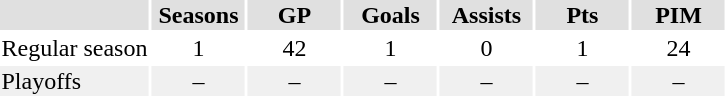<table class="toccolours">
<tr bgcolor="#e0e0e0">
<th></th>
<th width="60">Seasons</th>
<th width="60">GP</th>
<th width="60">Goals</th>
<th width="60">Assists</th>
<th width="60">Pts</th>
<th width="60">PIM</th>
</tr>
<tr align="center">
<td align="left">Regular season</td>
<td>1</td>
<td>42</td>
<td>1</td>
<td>0</td>
<td>1</td>
<td>24</td>
</tr>
<tr align="center" bgcolor="#f0f0f0">
<td align="left">Playoffs</td>
<td>–</td>
<td>–</td>
<td>–</td>
<td>–</td>
<td>–</td>
<td>–</td>
</tr>
</table>
